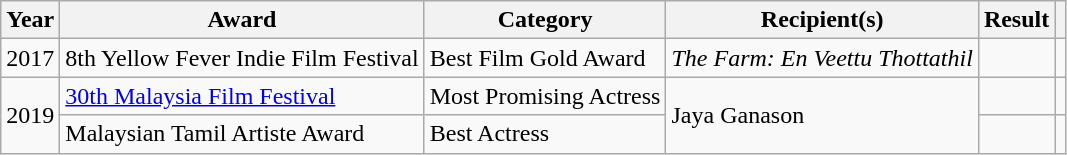<table class="wikitable">
<tr>
<th>Year</th>
<th>Award</th>
<th>Category</th>
<th>Recipient(s)</th>
<th>Result</th>
<th class="unsortable"></th>
</tr>
<tr>
<td>2017</td>
<td>8th Yellow Fever Indie Film Festival</td>
<td>Best Film Gold Award</td>
<td><em>The Farm: En Veettu Thottathil</em></td>
<td></td>
<td></td>
</tr>
<tr>
<td rowspan="2">2019</td>
<td><a href='#'>30th Malaysia Film Festival</a></td>
<td>Most Promising Actress</td>
<td rowspan="2">Jaya Ganason</td>
<td></td>
<td></td>
</tr>
<tr>
<td>Malaysian Tamil Artiste Award</td>
<td>Best Actress</td>
<td></td>
<td></td>
</tr>
</table>
